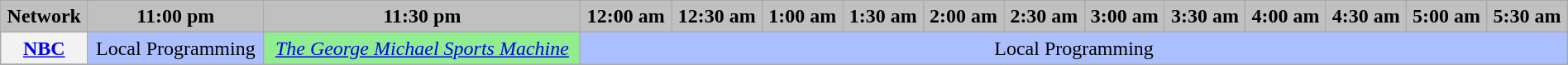<table class="wikitable" style="width:100%;margin-right:0;text-align:center">
<tr>
<th style="background-color:#C0C0C0;text-align:center" colspan="2">Network</th>
<th style="background-color:#C0C0C0;text-align:center">11:00 pm</th>
<th style="background-color:#C0C0C0;text-align:center">11:30 pm</th>
<th style="background-color:#C0C0C0;text-align:center">12:00 am</th>
<th style="background-color:#C0C0C0;text-align:center">12:30 am</th>
<th style="background-color:#C0C0C0;text-align:center">1:00 am</th>
<th style="background-color:#C0C0C0;text-align:center">1:30 am</th>
<th style="background-color:#C0C0C0;text-align:center">2:00 am</th>
<th style="background-color:#C0C0C0;text-align:center">2:30 am</th>
<th style="background-color:#C0C0C0;text-align:center">3:00 am</th>
<th style="background-color:#C0C0C0;text-align:center">3:30 am</th>
<th style="background-color:#C0C0C0;text-align:center">4:00 am</th>
<th style="background-color:#C0C0C0;text-align:center">4:30 am</th>
<th style="background-color:#C0C0C0;text-align:center">5:00 am</th>
<th style="background-color:#C0C0C0;text-align:center">5:30 am</th>
</tr>
<tr>
<th colspan="2"><a href='#'>NBC</a></th>
<td style="background:#abbfff">Local Programming</td>
<td colspan="1" style="background:lightgreen"><em><a href='#'>The George Michael Sports Machine</a></em></td>
<td colspan="12" style="background:#abbfff">Local Programming</td>
</tr>
<tr>
</tr>
</table>
